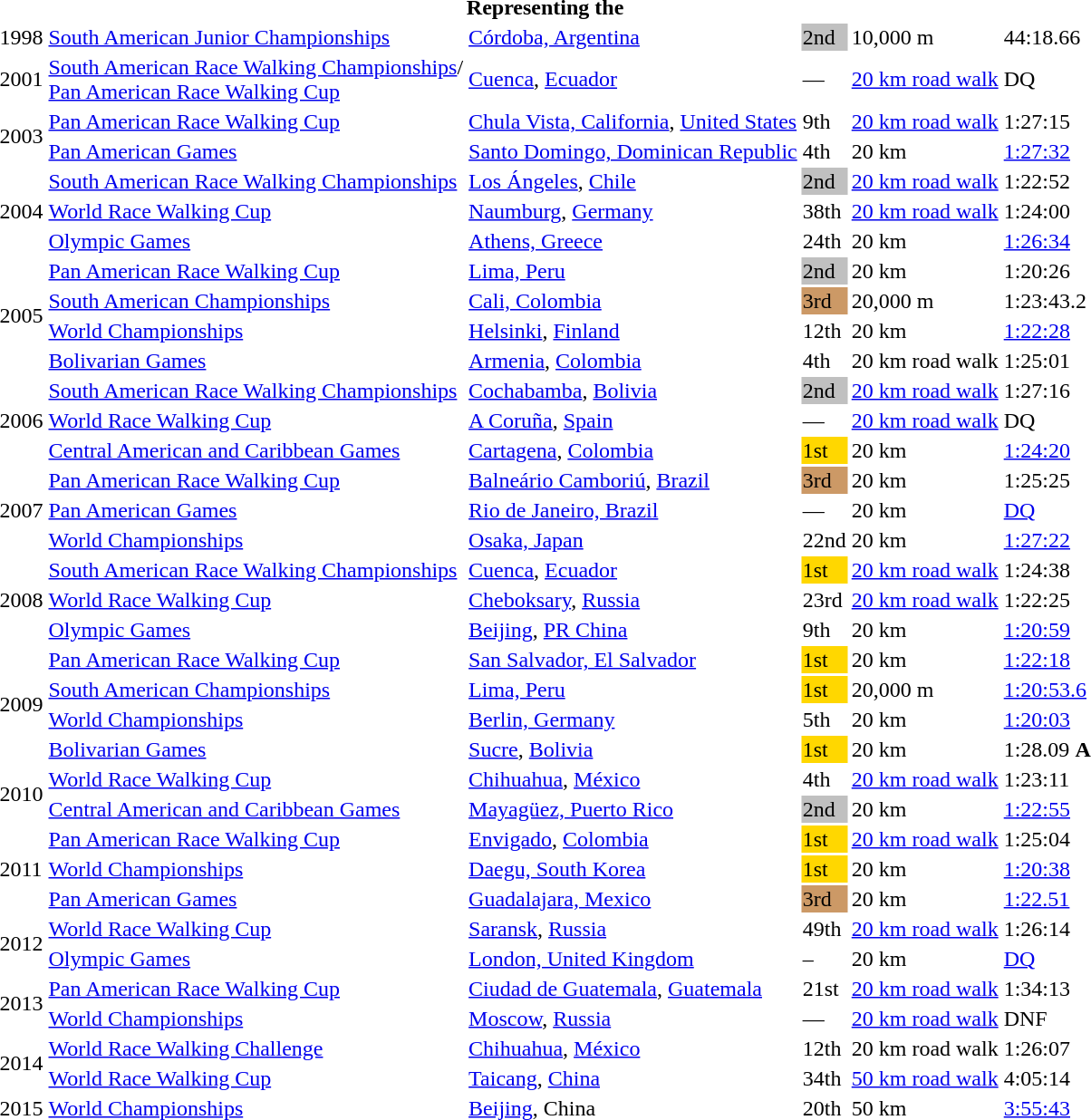<table>
<tr>
<th colspan="6">Representing the </th>
</tr>
<tr>
<td>1998</td>
<td><a href='#'>South American Junior Championships</a></td>
<td><a href='#'>Córdoba, Argentina</a></td>
<td bgcolor="silver">2nd</td>
<td>10,000 m</td>
<td>44:18.66</td>
</tr>
<tr>
<td>2001</td>
<td><a href='#'>South American Race Walking Championships</a>/ <br> <a href='#'>Pan American Race Walking Cup</a></td>
<td><a href='#'>Cuenca</a>, <a href='#'>Ecuador</a></td>
<td>—</td>
<td><a href='#'>20 km road walk</a></td>
<td>DQ</td>
</tr>
<tr>
<td rowspan=2>2003</td>
<td><a href='#'>Pan American Race Walking Cup</a></td>
<td><a href='#'>Chula Vista, California</a>, <a href='#'>United States</a></td>
<td>9th</td>
<td><a href='#'>20 km road walk</a></td>
<td>1:27:15</td>
</tr>
<tr>
<td><a href='#'>Pan American Games</a></td>
<td><a href='#'>Santo Domingo, Dominican Republic</a></td>
<td>4th</td>
<td>20 km</td>
<td><a href='#'>1:27:32</a></td>
</tr>
<tr>
<td rowspan=3>2004</td>
<td><a href='#'>South American Race Walking Championships</a></td>
<td><a href='#'>Los Ángeles</a>, <a href='#'>Chile</a></td>
<td bgcolor=silver>2nd</td>
<td><a href='#'>20 km road walk</a></td>
<td>1:22:52</td>
</tr>
<tr>
<td><a href='#'>World Race Walking Cup</a></td>
<td><a href='#'>Naumburg</a>, <a href='#'>Germany</a></td>
<td>38th</td>
<td><a href='#'>20 km road walk</a></td>
<td>1:24:00</td>
</tr>
<tr>
<td><a href='#'>Olympic Games</a></td>
<td><a href='#'>Athens, Greece</a></td>
<td>24th</td>
<td>20 km</td>
<td><a href='#'>1:26:34</a></td>
</tr>
<tr>
<td rowspan=4>2005</td>
<td><a href='#'>Pan American Race Walking Cup</a></td>
<td><a href='#'>Lima, Peru</a></td>
<td bgcolor="silver">2nd</td>
<td>20 km</td>
<td>1:20:26</td>
</tr>
<tr>
<td><a href='#'>South American Championships</a></td>
<td><a href='#'>Cali, Colombia</a></td>
<td bgcolor="cc9966">3rd</td>
<td>20,000 m</td>
<td>1:23:43.2</td>
</tr>
<tr>
<td><a href='#'>World Championships</a></td>
<td><a href='#'>Helsinki</a>, <a href='#'>Finland</a></td>
<td>12th</td>
<td>20 km</td>
<td><a href='#'>1:22:28</a></td>
</tr>
<tr>
<td><a href='#'>Bolivarian Games</a></td>
<td><a href='#'>Armenia</a>, <a href='#'>Colombia</a></td>
<td>4th</td>
<td>20 km road walk</td>
<td>1:25:01</td>
</tr>
<tr>
<td rowspan=3>2006</td>
<td><a href='#'>South American Race Walking Championships</a></td>
<td><a href='#'>Cochabamba</a>, <a href='#'>Bolivia</a></td>
<td bgcolor=silver>2nd</td>
<td><a href='#'>20 km road walk</a></td>
<td>1:27:16</td>
</tr>
<tr>
<td><a href='#'>World Race Walking Cup</a></td>
<td><a href='#'>A Coruña</a>, <a href='#'>Spain</a></td>
<td>—</td>
<td><a href='#'>20 km road walk</a></td>
<td>DQ</td>
</tr>
<tr>
<td><a href='#'>Central American and Caribbean Games</a></td>
<td><a href='#'>Cartagena</a>, <a href='#'>Colombia</a></td>
<td bgcolor="gold">1st</td>
<td>20 km</td>
<td><a href='#'>1:24:20</a></td>
</tr>
<tr>
<td rowspan=3>2007</td>
<td><a href='#'>Pan American Race Walking Cup</a></td>
<td><a href='#'>Balneário Camboriú</a>, <a href='#'>Brazil</a></td>
<td bgcolor="cc9966">3rd</td>
<td>20 km</td>
<td>1:25:25</td>
</tr>
<tr>
<td><a href='#'>Pan American Games</a></td>
<td><a href='#'>Rio de Janeiro, Brazil</a></td>
<td>—</td>
<td>20 km</td>
<td><a href='#'>DQ</a></td>
</tr>
<tr>
<td><a href='#'>World Championships</a></td>
<td><a href='#'>Osaka, Japan</a></td>
<td>22nd</td>
<td>20 km</td>
<td><a href='#'>1:27:22</a></td>
</tr>
<tr>
<td rowspan=3>2008</td>
<td><a href='#'>South American Race Walking Championships</a></td>
<td><a href='#'>Cuenca</a>, <a href='#'>Ecuador</a></td>
<td bgcolor=gold>1st</td>
<td><a href='#'>20 km road walk</a></td>
<td>1:24:38</td>
</tr>
<tr>
<td><a href='#'>World Race Walking Cup</a></td>
<td><a href='#'>Cheboksary</a>, <a href='#'>Russia</a></td>
<td>23rd</td>
<td><a href='#'>20 km road walk</a></td>
<td>1:22:25</td>
</tr>
<tr>
<td><a href='#'>Olympic Games</a></td>
<td><a href='#'>Beijing</a>, <a href='#'>PR China</a></td>
<td>9th</td>
<td>20 km</td>
<td><a href='#'>1:20:59</a></td>
</tr>
<tr>
<td rowspan=4>2009</td>
<td><a href='#'>Pan American Race Walking Cup</a></td>
<td><a href='#'>San Salvador, El Salvador</a></td>
<td bgcolor="gold">1st</td>
<td>20 km</td>
<td><a href='#'>1:22:18</a></td>
</tr>
<tr>
<td><a href='#'>South American Championships</a></td>
<td><a href='#'>Lima, Peru</a></td>
<td bgcolor="gold">1st</td>
<td>20,000 m</td>
<td><a href='#'>1:20:53.6</a></td>
</tr>
<tr>
<td><a href='#'>World Championships</a></td>
<td><a href='#'>Berlin, Germany</a></td>
<td>5th</td>
<td>20 km</td>
<td><a href='#'>1:20:03</a></td>
</tr>
<tr>
<td><a href='#'>Bolivarian Games</a></td>
<td><a href='#'>Sucre</a>, <a href='#'>Bolivia</a></td>
<td bgcolor=gold>1st</td>
<td>20 km</td>
<td>1:28.09 <strong>A</strong></td>
</tr>
<tr>
<td rowspan=2>2010</td>
<td><a href='#'>World Race Walking Cup</a></td>
<td><a href='#'>Chihuahua</a>, <a href='#'>México</a></td>
<td>4th</td>
<td><a href='#'>20 km road walk</a></td>
<td>1:23:11</td>
</tr>
<tr>
<td><a href='#'>Central American and Caribbean Games</a></td>
<td><a href='#'>Mayagüez, Puerto Rico</a></td>
<td bgcolor="silver">2nd</td>
<td>20 km</td>
<td><a href='#'>1:22:55</a></td>
</tr>
<tr>
<td rowspan=3>2011</td>
<td><a href='#'>Pan American Race Walking Cup</a></td>
<td><a href='#'>Envigado</a>, <a href='#'>Colombia</a></td>
<td bgcolor=gold>1st</td>
<td><a href='#'>20 km road walk</a></td>
<td>1:25:04</td>
</tr>
<tr>
<td><a href='#'>World Championships</a></td>
<td><a href='#'>Daegu, South Korea</a></td>
<td bgcolor=gold>1st</td>
<td>20 km</td>
<td><a href='#'>1:20:38</a></td>
</tr>
<tr>
<td><a href='#'>Pan American Games</a></td>
<td><a href='#'>Guadalajara, Mexico</a></td>
<td bgcolor="cc9966">3rd</td>
<td>20 km</td>
<td><a href='#'>1:22.51</a></td>
</tr>
<tr>
<td rowspan=2>2012</td>
<td><a href='#'>World Race Walking Cup</a></td>
<td><a href='#'>Saransk</a>, <a href='#'>Russia</a></td>
<td>49th</td>
<td><a href='#'>20 km road walk</a></td>
<td>1:26:14</td>
</tr>
<tr>
<td><a href='#'>Olympic Games</a></td>
<td><a href='#'>London, United Kingdom</a></td>
<td>–</td>
<td>20 km</td>
<td><a href='#'>DQ</a></td>
</tr>
<tr>
<td rowspan=2>2013</td>
<td><a href='#'>Pan American Race Walking Cup</a></td>
<td><a href='#'>Ciudad de Guatemala</a>, <a href='#'>Guatemala</a></td>
<td>21st</td>
<td><a href='#'>20 km road walk</a></td>
<td>1:34:13</td>
</tr>
<tr>
<td><a href='#'>World Championships</a></td>
<td><a href='#'>Moscow</a>, <a href='#'>Russia</a></td>
<td>—</td>
<td><a href='#'>20 km road walk</a></td>
<td>DNF</td>
</tr>
<tr>
<td rowspan=2>2014</td>
<td><a href='#'>World Race Walking Challenge</a></td>
<td><a href='#'>Chihuahua</a>, <a href='#'>México</a></td>
<td>12th</td>
<td>20 km road walk</td>
<td>1:26:07</td>
</tr>
<tr>
<td><a href='#'>World Race Walking Cup</a></td>
<td><a href='#'>Taicang</a>, <a href='#'>China</a></td>
<td>34th</td>
<td><a href='#'>50 km road walk</a></td>
<td>4:05:14</td>
</tr>
<tr>
<td>2015</td>
<td><a href='#'>World Championships</a></td>
<td><a href='#'>Beijing</a>, China</td>
<td>20th</td>
<td>50 km</td>
<td><a href='#'>3:55:43</a></td>
</tr>
</table>
